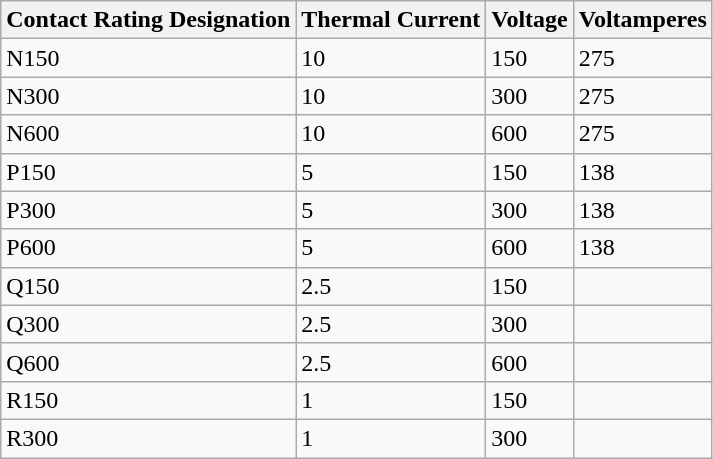<table class="wikitable">
<tr>
<th>Contact Rating Designation</th>
<th>Thermal Current</th>
<th>Voltage</th>
<th>Voltamperes</th>
</tr>
<tr>
<td>N150</td>
<td>10</td>
<td>150</td>
<td>275</td>
</tr>
<tr>
<td>N300</td>
<td>10</td>
<td>300</td>
<td>275</td>
</tr>
<tr>
<td>N600</td>
<td>10</td>
<td>600</td>
<td>275</td>
</tr>
<tr>
<td>P150</td>
<td>5</td>
<td>150</td>
<td>138</td>
</tr>
<tr>
<td>P300</td>
<td>5</td>
<td>300</td>
<td>138</td>
</tr>
<tr>
<td>P600</td>
<td>5</td>
<td>600</td>
<td>138</td>
</tr>
<tr>
<td>Q150</td>
<td>2.5</td>
<td>150</td>
<td></td>
</tr>
<tr>
<td>Q300</td>
<td>2.5</td>
<td>300</td>
<td></td>
</tr>
<tr>
<td>Q600</td>
<td>2.5</td>
<td>600</td>
<td></td>
</tr>
<tr>
<td>R150</td>
<td>1</td>
<td>150</td>
<td></td>
</tr>
<tr>
<td>R300</td>
<td>1</td>
<td>300</td>
<td></td>
</tr>
</table>
